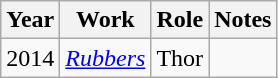<table class="wikitable">
<tr>
<th>Year</th>
<th>Work</th>
<th>Role</th>
<th>Notes</th>
</tr>
<tr>
<td>2014</td>
<td><em><a href='#'>Rubbers</a></em></td>
<td>Thor</td>
<td></td>
</tr>
</table>
